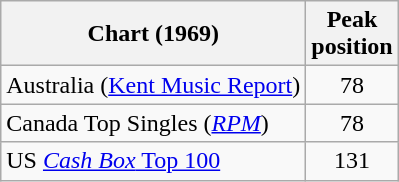<table class="wikitable">
<tr>
<th>Chart (1969)</th>
<th>Peak<br>position</th>
</tr>
<tr>
<td>Australia (<a href='#'>Kent Music Report</a>)</td>
<td style="text-align:center;">78</td>
</tr>
<tr>
<td>Canada Top Singles (<em><a href='#'>RPM</a></em>)</td>
<td style="text-align:center;">78</td>
</tr>
<tr>
<td>US <a href='#'><em>Cash Box</em> Top 100</a></td>
<td style="text-align:center;">131</td>
</tr>
</table>
